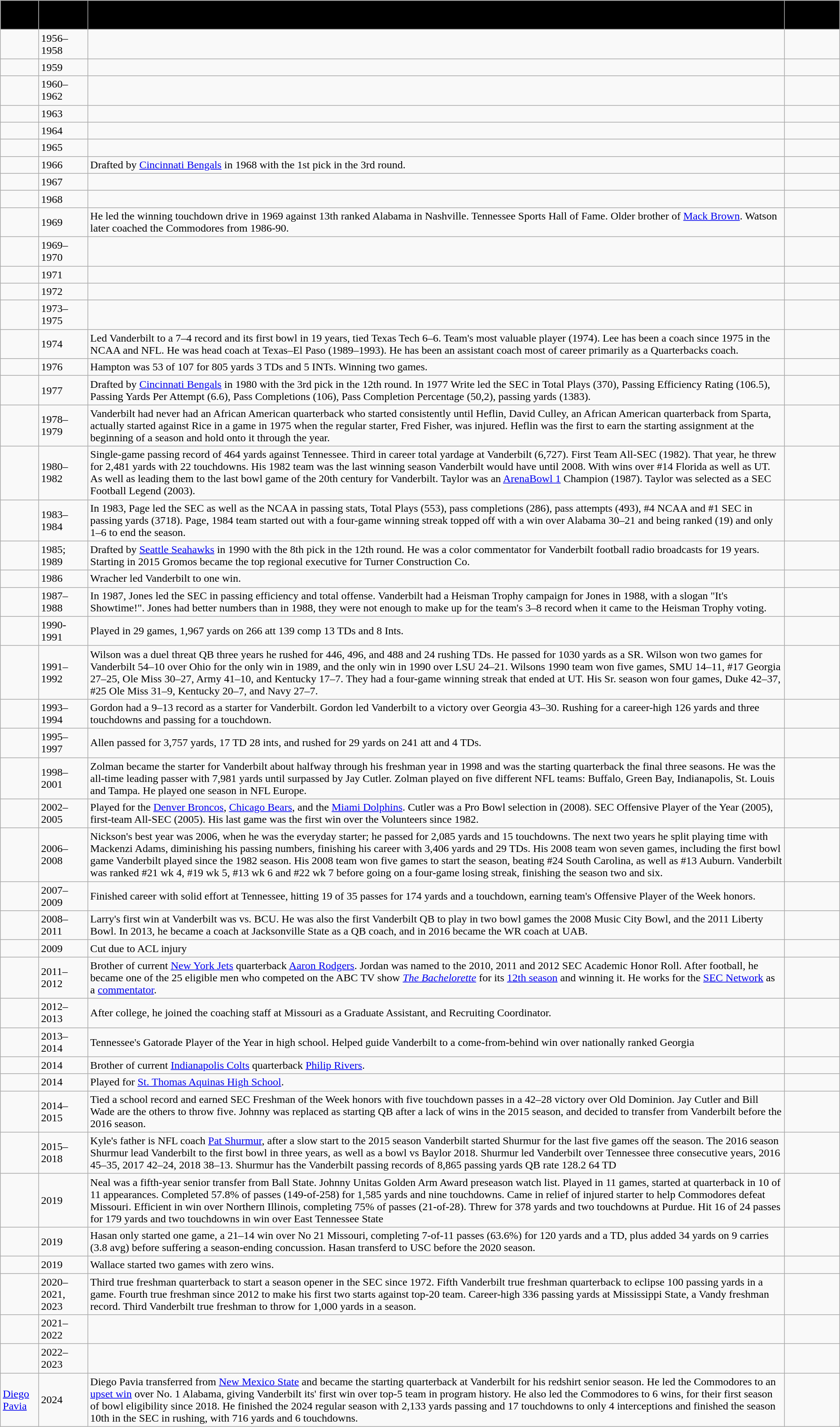<table class="wikitable sortable" style="text-align:left;">
<tr>
<th style="background:#000000;"><span>Name</span></th>
<th style="background:#000000;"><span>Years Started</span></th>
<th style="background:#000000;"><span>Notability</span></th>
<th style="background:#000000;"><span>References</span></th>
</tr>
<tr>
<td></td>
<td>1956–1958</td>
<td></td>
<td></td>
</tr>
<tr>
<td></td>
<td>1959</td>
<td></td>
<td></td>
</tr>
<tr>
<td></td>
<td>1960–1962</td>
<td></td>
<td></td>
</tr>
<tr>
<td></td>
<td>1963</td>
<td></td>
<td></td>
</tr>
<tr>
<td></td>
<td>1964</td>
<td></td>
<td></td>
</tr>
<tr>
<td></td>
<td>1965</td>
<td></td>
<td></td>
</tr>
<tr>
<td></td>
<td>1966</td>
<td>Drafted by <a href='#'>Cincinnati Bengals</a> in 1968 with the 1st pick in the 3rd round.</td>
<td></td>
</tr>
<tr>
<td></td>
<td>1967</td>
<td></td>
<td></td>
</tr>
<tr>
<td></td>
<td>1968</td>
<td></td>
<td></td>
</tr>
<tr>
<td></td>
<td>1969</td>
<td>He led the winning touchdown drive in 1969 against 13th ranked Alabama in Nashville. Tennessee Sports Hall of Fame. Older brother of <a href='#'>Mack Brown</a>. Watson later coached the Commodores from 1986-90.</td>
<td></td>
</tr>
<tr>
<td></td>
<td>1969–1970</td>
<td></td>
<td></td>
</tr>
<tr>
<td></td>
<td>1971</td>
<td></td>
<td></td>
</tr>
<tr>
<td></td>
<td>1972</td>
<td></td>
<td></td>
</tr>
<tr>
<td></td>
<td>1973–1975</td>
<td></td>
<td></td>
</tr>
<tr>
<td></td>
<td>1974</td>
<td>Led Vanderbilt to a 7–4 record and its first bowl in 19 years, tied Texas Tech 6–6. Team's most valuable player (1974). Lee has been a coach since 1975 in the NCAA and NFL. He was head coach at Texas–El Paso (1989–1993). He has been an assistant coach most of career primarily as a Quarterbacks coach.</td>
<td></td>
</tr>
<tr>
<td></td>
<td>1976</td>
<td>Hampton was 53 of 107 for 805 yards 3 TDs and 5 INTs. Winning two games.</td>
<td></td>
</tr>
<tr>
<td></td>
<td>1977</td>
<td>Drafted by <a href='#'>Cincinnati Bengals</a> in 1980 with the 3rd pick in the 12th round. In 1977 Write led the SEC in Total Plays (370), Passing Efficiency Rating (106.5), Passing Yards Per Attempt (6.6), Pass Completions (106), Pass Completion Percentage (50,2), passing yards (1383).</td>
<td></td>
</tr>
<tr>
<td></td>
<td>1978–1979</td>
<td>Vanderbilt had never had an African American quarterback who started consistently until Heflin, David Culley, an African American quarterback from Sparta, actually started against Rice in a game in 1975 when the regular starter, Fred Fisher, was injured. Heflin was the first to earn the starting assignment at the beginning of a season and hold onto it through the year.</td>
<td></td>
</tr>
<tr>
<td></td>
<td>1980–1982</td>
<td>Single-game passing record of 464 yards against Tennessee. Third in career total yardage at Vanderbilt (6,727). First Team All-SEC (1982). That year, he threw for 2,481 yards with 22 touchdowns. His 1982 team was the last winning season Vanderbilt would have until 2008. With wins over #14 Florida as well as UT. As well as leading them to the last bowl game of the 20th century for Vanderbilt. Taylor was an <a href='#'>ArenaBowl 1</a> Champion (1987). Taylor was selected as a SEC Football Legend (2003).</td>
<td></td>
</tr>
<tr>
<td></td>
<td>1983–1984</td>
<td>In 1983, Page led the SEC as well as the NCAA in passing stats, Total Plays (553), pass completions (286), pass attempts (493), #4 NCAA and #1 SEC in passing yards (3718). Page, 1984 team started out with a four-game winning streak topped off with a win over Alabama 30–21 and being ranked (19) and only 1–6 to end the season.</td>
<td></td>
</tr>
<tr>
<td></td>
<td>1985; 1989</td>
<td>Drafted by <a href='#'>Seattle Seahawks</a> in 1990 with the 8th pick in the 12th round. He was a color commentator for Vanderbilt football radio broadcasts for 19 years. Starting in 2015 Gromos became the top regional executive for Turner Construction Co.</td>
<td></td>
</tr>
<tr>
<td></td>
<td>1986</td>
<td>Wracher led Vanderbilt to one win.</td>
<td></td>
</tr>
<tr>
<td></td>
<td>1987–1988</td>
<td>In 1987, Jones led the SEC in passing efficiency and total offense. Vanderbilt had a Heisman Trophy campaign for Jones in 1988, with a slogan "It's Showtime!". Jones had better numbers than in 1988, they were not enough to make up for the team's 3–8 record when it came to the Heisman Trophy voting.</td>
<td></td>
</tr>
<tr>
<td></td>
<td>1990-1991</td>
<td>Played in 29 games, 1,967 yards on 266 att 139 comp 13 TDs and 8 Ints.</td>
<td></td>
</tr>
<tr>
<td></td>
<td>1991–1992</td>
<td>Wilson was a duel threat QB three years he rushed for 446, 496, and 488 and 24 rushing TDs. He passed for 1030 yards as a SR. Wilson won two games for Vanderbilt 54–10 over Ohio for the only win in 1989, and the only win in 1990 over LSU 24–21. Wilsons 1990 team won five games, SMU 14–11, #17 Georgia 27–25, Ole Miss 30–27, Army 41–10, and Kentucky 17–7. They had a four-game winning streak that ended at UT. His Sr. season won four games, Duke 42–37, #25 Ole Miss 31–9, Kentucky 20–7, and Navy 27–7.</td>
<td></td>
</tr>
<tr>
<td></td>
<td>1993–1994</td>
<td>Gordon had a 9–13 record as a starter for Vanderbilt. Gordon led Vanderbilt to a victory over Georgia 43–30. Rushing for a career-high 126 yards and three touchdowns and passing for a touchdown.</td>
<td></td>
</tr>
<tr>
<td></td>
<td>1995–1997</td>
<td>Allen passed for 3,757 yards, 17 TD 28 ints, and rushed for 29 yards on 241 att and 4 TDs.</td>
<td></td>
</tr>
<tr>
<td></td>
<td>1998–2001</td>
<td>Zolman became the starter for Vanderbilt about halfway through his freshman year in 1998 and was the starting quarterback the final three seasons. He was the all-time leading passer with 7,981 yards until surpassed by Jay Cutler. Zolman played on five different NFL teams: Buffalo, Green Bay, Indianapolis, St. Louis and Tampa. He played one season in NFL Europe.</td>
<td></td>
</tr>
<tr>
<td></td>
<td>2002–2005</td>
<td>Played for the <a href='#'>Denver Broncos</a>, <a href='#'>Chicago Bears</a>, and the <a href='#'>Miami Dolphins</a>. Cutler was a Pro Bowl selection in (2008). SEC Offensive Player of the Year (2005), first-team All-SEC (2005). His last game was the first win over the Volunteers since 1982.</td>
<td></td>
</tr>
<tr>
<td></td>
<td>2006–2008</td>
<td>Nickson's best year was 2006, when he was the everyday starter; he passed for 2,085 yards and 15 touchdowns. The next two years he split playing time with Mackenzi Adams, diminishing his passing numbers, finishing his career with 3,406 yards and 29 TDs. His 2008 team won seven games, including the first bowl game Vanderbilt played since the 1982 season. His 2008 team won five games to start the season, beating #24 South Carolina, as well as #13 Auburn. Vanderbilt was ranked #21 wk 4, #19 wk 5, #13 wk 6 and #22 wk 7 before going on a four-game losing streak, finishing the season two and six.</td>
<td></td>
</tr>
<tr>
<td></td>
<td>2007–2009</td>
<td>Finished career with solid effort at Tennessee, hitting 19 of 35 passes for 174 yards and a touchdown, earning team's Offensive Player of the Week honors.</td>
<td></td>
</tr>
<tr>
<td></td>
<td>2008–2011</td>
<td>Larry's first win at Vanderbilt was vs. BCU. He was also the first Vanderbilt QB to play in two bowl games the 2008 Music City Bowl, and the 2011 Liberty Bowl. In 2013, he became a coach at Jacksonville State as a QB coach, and in 2016 became the WR coach at UAB.</td>
<td></td>
</tr>
<tr>
<td></td>
<td>2009</td>
<td>Cut due to ACL injury</td>
<td></td>
</tr>
<tr>
<td></td>
<td>2011–2012</td>
<td>Brother of current <a href='#'>New York Jets</a> quarterback <a href='#'>Aaron Rodgers</a>. Jordan was named to the 2010, 2011 and 2012 SEC Academic Honor Roll. After football, he became one of the 25 eligible men who competed on the ABC TV show <em><a href='#'>The Bachelorette</a></em> for its <a href='#'>12th season</a> and winning it. He works for the <a href='#'>SEC Network</a> as a <a href='#'>commentator</a>.</td>
<td></td>
</tr>
<tr>
<td></td>
<td>2012–2013</td>
<td>After college, he joined the coaching staff at Missouri as a Graduate Assistant, and Recruiting Coordinator.</td>
<td></td>
</tr>
<tr>
<td></td>
<td>2013–2014</td>
<td>Tennessee's Gatorade Player of the Year in high school. Helped guide Vanderbilt to a come-from-behind win over nationally ranked Georgia</td>
<td></td>
</tr>
<tr>
<td></td>
<td>2014</td>
<td>Brother of current <a href='#'>Indianapolis Colts</a> quarterback <a href='#'>Philip Rivers</a>.</td>
<td></td>
</tr>
<tr>
<td></td>
<td>2014</td>
<td>Played for <a href='#'>St. Thomas Aquinas High School</a>.</td>
<td></td>
</tr>
<tr>
<td></td>
<td>2014–2015</td>
<td>Tied a school record and earned SEC Freshman of the Week honors with five touchdown passes in a 42–28 victory over Old Dominion. Jay Cutler and Bill Wade are the others to throw five. Johnny was replaced as starting QB after a lack of wins in the 2015 season, and decided to transfer from Vanderbilt before the 2016 season.</td>
<td></td>
</tr>
<tr>
<td></td>
<td>2015–2018</td>
<td>Kyle's father is NFL coach <a href='#'>Pat Shurmur</a>, after a slow start to the 2015 season Vanderbilt started Shurmur for the last five games off the season. The 2016 season Shurmur lead Vanderbilt to the first bowl in three years, as well as a bowl vs Baylor 2018. Shurmur led Vanderbilt over Tennessee three consecutive years, 2016 45–35, 2017 42–24, 2018 38–13. Shurmur has the Vanderbilt passing records of 8,865 passing yards QB rate 128.2 64 TD</td>
<td></td>
</tr>
<tr>
<td></td>
<td>2019</td>
<td>Neal was a fifth-year senior transfer from Ball State. Johnny Unitas Golden Arm Award preseason watch list. Played in 11 games, started at quarterback in 10 of 11 appearances. Completed 57.8% of passes (149-of-258) for 1,585 yards and nine touchdowns. Came in relief of injured starter to help Commodores defeat Missouri. Efficient in win over Northern Illinois, completing 75% of passes (21-of-28). Threw for 378 yards and two touchdowns at Purdue. Hit 16 of 24 passes for 179 yards and two touchdowns in win over East Tennessee State</td>
<td></td>
</tr>
<tr>
<td></td>
<td>2019</td>
<td>Hasan only started one game, a 21–14 win over No 21 Missouri, completing 7-of-11 passes (63.6%) for 120 yards and a TD, plus added 34 yards on 9 carries (3.8 avg) before suffering a season-ending concussion. Hasan transferd to USC before the 2020 season.</td>
<td></td>
</tr>
<tr>
<td></td>
<td>2019</td>
<td>Wallace started two games with zero wins.</td>
<td></td>
</tr>
<tr>
<td></td>
<td>2020–2021, 2023</td>
<td>Third true freshman quarterback to start a season opener in the SEC since 1972. Fifth Vanderbilt true freshman quarterback to eclipse 100 passing yards in a game. Fourth true freshman since 2012 to make his first two starts against top-20 team. Career-high 336 passing yards at Mississippi State, a Vandy freshman record. Third Vanderbilt true freshman to throw for 1,000 yards in a season.</td>
<td></td>
</tr>
<tr>
<td></td>
<td>2021–2022</td>
<td></td>
<td></td>
</tr>
<tr>
<td></td>
<td>2022–2023</td>
<td></td>
<td></td>
</tr>
<tr>
<td><a href='#'>Diego Pavia</a></td>
<td>2024</td>
<td>Diego Pavia transferred from <a href='#'>New Mexico State</a> and became the starting quarterback at Vanderbilt for his redshirt senior season. He led the Commodores to an <a href='#'>upset win</a> over No. 1 Alabama, giving Vanderbilt its' first win over top-5 team in program history. He also led the Commodores to 6 wins, for their first season of bowl eligibility since 2018. He finished the 2024 regular season with 2,133 yards passing and 17 touchdowns to only 4 interceptions and finished the season 10th in the SEC in rushing, with 716 yards and 6 touchdowns.</td>
<td></td>
</tr>
</table>
